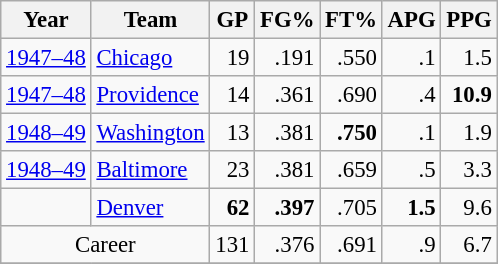<table class="wikitable sortable" style="font-size:95%; text-align:right;">
<tr>
<th>Year</th>
<th>Team</th>
<th>GP</th>
<th>FG%</th>
<th>FT%</th>
<th>APG</th>
<th>PPG</th>
</tr>
<tr>
<td style="text-align:left;"><a href='#'>1947–48</a></td>
<td style="text-align:left;"><a href='#'>Chicago</a></td>
<td>19</td>
<td>.191</td>
<td>.550</td>
<td>.1</td>
<td>1.5</td>
</tr>
<tr>
<td style="text-align:left;"><a href='#'>1947–48</a></td>
<td style="text-align:left;"><a href='#'>Providence</a></td>
<td>14</td>
<td>.361</td>
<td>.690</td>
<td>.4</td>
<td><strong>10.9</strong></td>
</tr>
<tr>
<td style="text-align:left;"><a href='#'>1948–49</a></td>
<td style="text-align:left;"><a href='#'>Washington</a></td>
<td>13</td>
<td>.381</td>
<td><strong>.750</strong></td>
<td>.1</td>
<td>1.9</td>
</tr>
<tr>
<td style="text-align:left;"><a href='#'>1948–49</a></td>
<td style="text-align:left;"><a href='#'>Baltimore</a></td>
<td>23</td>
<td>.381</td>
<td>.659</td>
<td>.5</td>
<td>3.3</td>
</tr>
<tr>
<td style="text-align:left;"></td>
<td style="text-align:left;"><a href='#'>Denver</a></td>
<td><strong>62</strong></td>
<td><strong>.397</strong></td>
<td>.705</td>
<td><strong>1.5</strong></td>
<td>9.6</td>
</tr>
<tr>
<td style="text-align:center;" colspan="2">Career</td>
<td>131</td>
<td>.376</td>
<td>.691</td>
<td>.9</td>
<td>6.7</td>
</tr>
<tr>
</tr>
</table>
